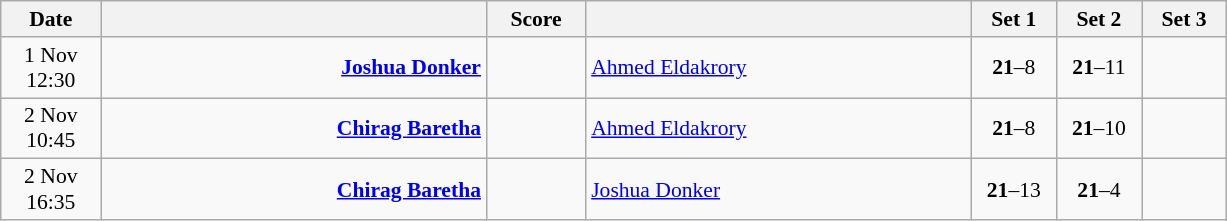<table class="wikitable" style="text-align:center; font-size:90%">
<tr>
<th width="60">Date</th>
<th align="right" width="250"></th>
<th width="60">Score</th>
<th align="left" width="250"></th>
<th width="50">Set 1</th>
<th width="50">Set 2</th>
<th width="50">Set 3</th>
</tr>
<tr>
<td>1 Nov<br>12:30</td>
<td align="right"><strong><a href='#'>Joshua Donker</a></strong> </td>
<td align="center"></td>
<td align="left"> <a href='#'>Ahmed Eldakrory</a></td>
<td><strong>21</strong>–8</td>
<td><strong>21</strong>–11</td>
<td></td>
</tr>
<tr>
<td>2 Nov<br>10:45</td>
<td align="right"><strong><a href='#'>Chirag Baretha</a></strong> </td>
<td align="center"></td>
<td align="left"> <a href='#'>Ahmed Eldakrory</a></td>
<td><strong>21</strong>–8</td>
<td><strong>21</strong>–10</td>
<td></td>
</tr>
<tr>
<td>2 Nov<br>16:35</td>
<td align="right"><strong><a href='#'>Chirag Baretha</a></strong> </td>
<td align="center"></td>
<td align="left"> <a href='#'>Joshua Donker</a></td>
<td><strong>21</strong>–13</td>
<td><strong>21</strong>–4</td>
<td></td>
</tr>
</table>
